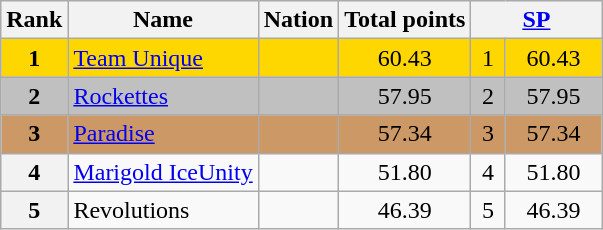<table class="wikitable sortable">
<tr>
<th>Rank</th>
<th>Name</th>
<th>Nation</th>
<th>Total points</th>
<th colspan="2" width="80px"><a href='#'>SP</a></th>
</tr>
<tr bgcolor="gold">
<td align="center"><strong>1</strong></td>
<td><a href='#'>Team Unique</a></td>
<td></td>
<td align="center">60.43</td>
<td align="center">1</td>
<td align="center">60.43</td>
</tr>
<tr bgcolor="silver">
<td align="center"><strong>2</strong></td>
<td><a href='#'>Rockettes</a></td>
<td></td>
<td align="center">57.95</td>
<td align="center">2</td>
<td align="center">57.95</td>
</tr>
<tr bgcolor="cc9966">
<td align="center"><strong>3</strong></td>
<td><a href='#'>Paradise</a></td>
<td></td>
<td align="center">57.34</td>
<td align="center">3</td>
<td align="center">57.34</td>
</tr>
<tr>
<th>4</th>
<td><a href='#'>Marigold IceUnity</a></td>
<td></td>
<td align="center">51.80</td>
<td align="center">4</td>
<td align="center">51.80</td>
</tr>
<tr>
<th>5</th>
<td>Revolutions</td>
<td></td>
<td align="center">46.39</td>
<td align="center">5</td>
<td align="center">46.39</td>
</tr>
</table>
